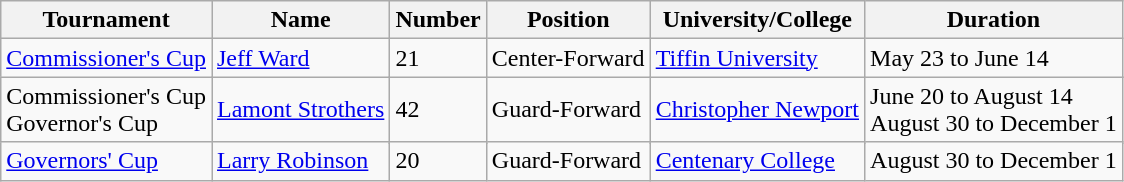<table class="wikitable">
<tr>
<th>Tournament</th>
<th>Name</th>
<th>Number</th>
<th>Position</th>
<th>University/College</th>
<th>Duration</th>
</tr>
<tr>
<td rowspan="2"><a href='#'>Commissioner's Cup</a></td>
<td><a href='#'>Jeff Ward</a></td>
<td>21</td>
<td>Center-Forward</td>
<td><a href='#'>Tiffin University</a></td>
<td>May 23 to June 14</td>
</tr>
<tr>
<td rowspan="3"><a href='#'>Lamont Strothers</a></td>
<td rowspan="3">42</td>
<td rowspan="3">Guard-Forward</td>
<td rowspan="3"><a href='#'>Christopher Newport</a></td>
<td rowspan="3">June 20 to August 14 <br> August 30 to December 1</td>
</tr>
<tr>
<td>Commissioner's Cup <br> Governor's Cup</td>
</tr>
<tr>
<td rowspan="2"><a href='#'>Governors' Cup</a></td>
</tr>
<tr>
<td><a href='#'>Larry Robinson</a></td>
<td>20</td>
<td>Guard-Forward</td>
<td><a href='#'>Centenary College</a></td>
<td>August 30 to December 1</td>
</tr>
</table>
